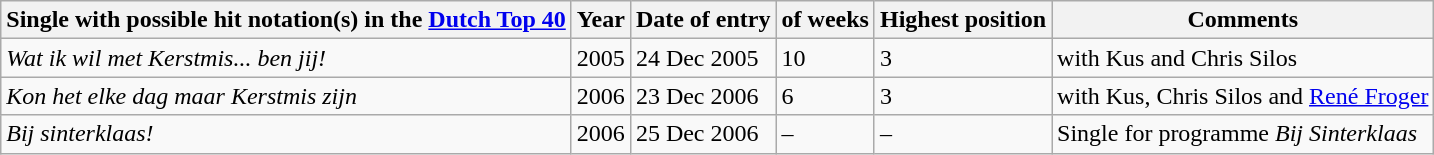<table class="wikitable sortable">
<tr>
<th>Single with possible hit notation(s) in the <a href='#'>Dutch Top 40</a></th>
<th>Year</th>
<th>Date of entry</th>
<th> of weeks</th>
<th>Highest position</th>
<th>Comments</th>
</tr>
<tr>
<td><em>Wat ik wil met Kerstmis... ben jij!</em></td>
<td>2005</td>
<td>24 Dec 2005</td>
<td>10</td>
<td>3</td>
<td>with Kus and Chris Silos</td>
</tr>
<tr>
<td><em>Kon het elke dag maar Kerstmis zijn</em></td>
<td>2006</td>
<td>23 Dec 2006</td>
<td>6</td>
<td>3</td>
<td>with Kus, Chris Silos and <a href='#'>René Froger</a></td>
</tr>
<tr>
<td><em>Bij sinterklaas!</em></td>
<td>2006</td>
<td>25 Dec 2006</td>
<td>–</td>
<td>–</td>
<td>Single for programme <em>Bij Sinterklaas</em></td>
</tr>
</table>
